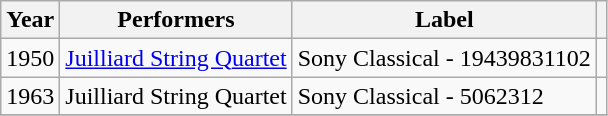<table class="wikitable">
<tr>
<th>Year</th>
<th>Performers</th>
<th>Label</th>
<th></th>
</tr>
<tr>
<td>1950</td>
<td><a href='#'>Juilliard String Quartet</a></td>
<td>Sony Classical - 19439831102</td>
</tr>
<tr>
<td>1963</td>
<td>Juilliard String Quartet</td>
<td>Sony Classical - 5062312</td>
<td></td>
</tr>
<tr>
</tr>
</table>
